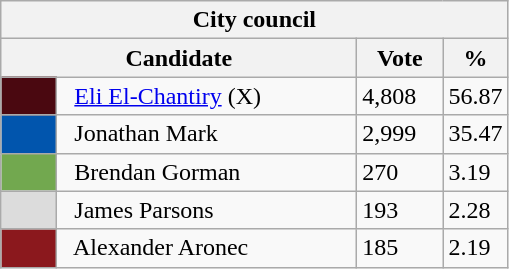<table class="wikitable">
<tr>
<th colspan="4">City council</th>
</tr>
<tr>
<th bgcolor="#DDDDFF" width="230px" colspan="2">Candidate</th>
<th bgcolor="#DDDDFF" width="50px">Vote</th>
<th bgcolor="#DDDDFF" width="30px">%</th>
</tr>
<tr>
<td bgcolor=#4A0810 width="30px"> </td>
<td>  <a href='#'>Eli El-Chantiry</a> (X)</td>
<td>4,808</td>
<td>56.87</td>
</tr>
<tr>
<td bgcolor=#0155AD width="30px"> </td>
<td>  Jonathan Mark</td>
<td>2,999</td>
<td>35.47</td>
</tr>
<tr>
<td bgcolor=#72A84F width="30px"> </td>
<td>  Brendan Gorman</td>
<td>270</td>
<td>3.19</td>
</tr>
<tr>
<td bgcolor=#DCDCDC width="30px"> </td>
<td>  James Parsons</td>
<td>193</td>
<td>2.28</td>
</tr>
<tr>
<td bgcolor=#8B181D width="30px"> </td>
<td>  Alexander Aronec</td>
<td>185</td>
<td>2.19</td>
</tr>
</table>
